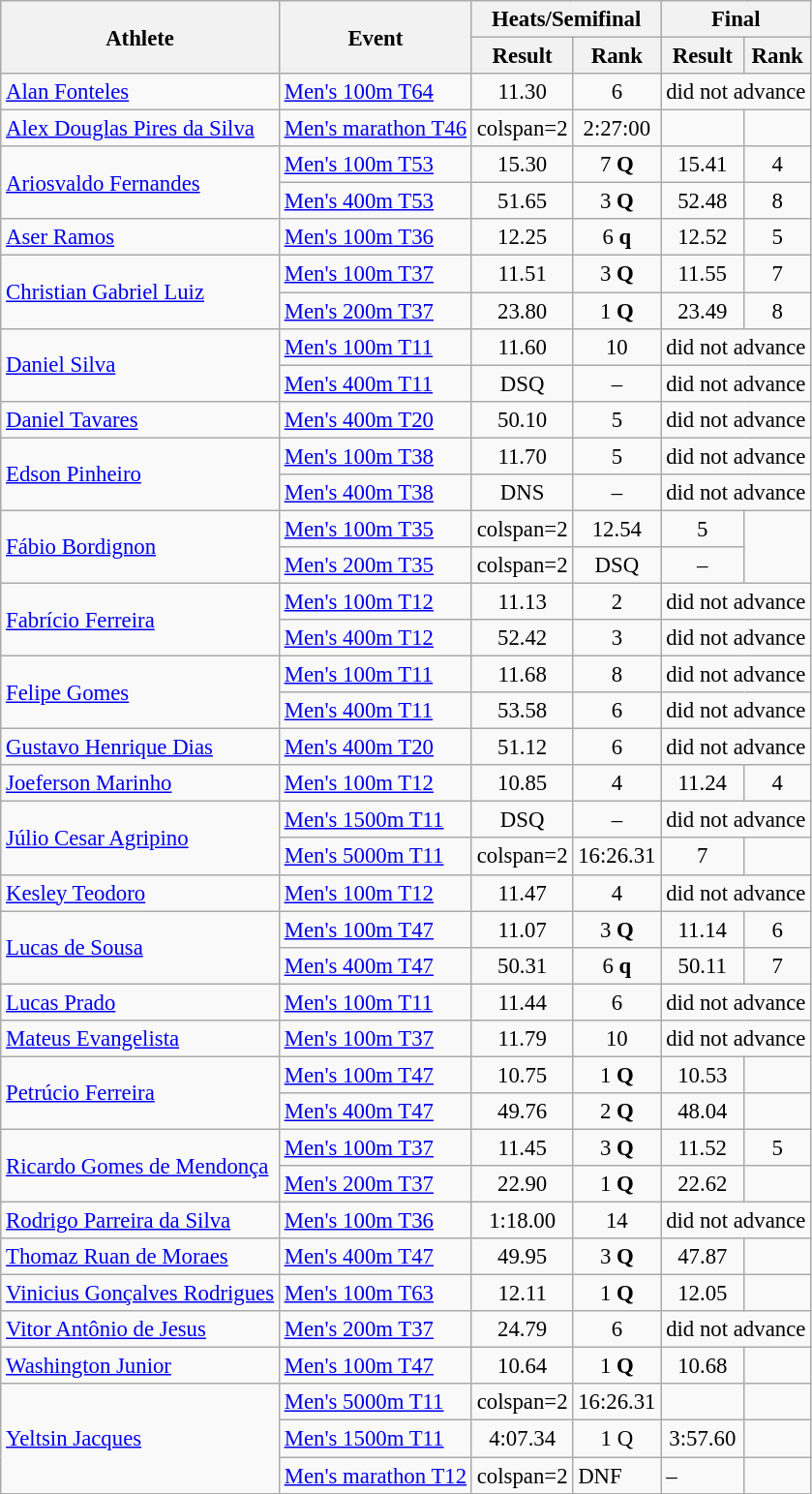<table class=wikitable style="font-size:95%">
<tr>
<th rowspan="2">Athlete</th>
<th rowspan="2">Event</th>
<th colspan="2">Heats/Semifinal</th>
<th colspan="3">Final</th>
</tr>
<tr>
<th>Result</th>
<th>Rank</th>
<th>Result</th>
<th>Rank</th>
</tr>
<tr>
<td><a href='#'>Alan Fonteles</a></td>
<td><a href='#'>Men's 100m T64</a></td>
<td align=center>11.30</td>
<td align=center>6</td>
<td align=center colspan=2>did not advance</td>
</tr>
<tr>
<td><a href='#'>Alex Douglas Pires da Silva</a></td>
<td><a href='#'>Men's marathon T46</a></td>
<td>colspan=2 </td>
<td align=center>2:27:00</td>
<td align=center></td>
</tr>
<tr>
<td rowspan=2><a href='#'>Ariosvaldo Fernandes</a></td>
<td><a href='#'>Men's 100m T53</a></td>
<td align=center>15.30</td>
<td align=center>7 <strong>Q</strong></td>
<td align=center>15.41</td>
<td align=center>4</td>
</tr>
<tr>
<td><a href='#'>Men's 400m T53</a></td>
<td align=center>51.65</td>
<td align=center>3 <strong>Q</strong></td>
<td align=center>52.48</td>
<td align=center>8</td>
</tr>
<tr>
<td><a href='#'>Aser Ramos</a></td>
<td><a href='#'>Men's 100m T36</a></td>
<td align=center>12.25</td>
<td align=center>6 <strong>q</strong></td>
<td align=center>12.52</td>
<td align=center>5</td>
</tr>
<tr>
<td rowspan=2><a href='#'>Christian Gabriel Luiz</a></td>
<td><a href='#'>Men's 100m T37</a></td>
<td align=center>11.51</td>
<td align=center>3 <strong>Q</strong></td>
<td align=center>11.55</td>
<td align=center>7</td>
</tr>
<tr>
<td><a href='#'>Men's 200m T37</a></td>
<td align=center>23.80</td>
<td align=center>1 <strong>Q</strong></td>
<td align=center>23.49</td>
<td align=center>8</td>
</tr>
<tr>
<td rowspan=2><a href='#'>Daniel Silva</a></td>
<td><a href='#'>Men's 100m T11</a></td>
<td align=center>11.60</td>
<td align=center>10</td>
<td align=center colspan=2>did not advance</td>
</tr>
<tr>
<td><a href='#'>Men's 400m T11</a></td>
<td align=center>DSQ</td>
<td align=center>–</td>
<td align=center colspan=2>did not advance</td>
</tr>
<tr>
<td><a href='#'>Daniel Tavares</a></td>
<td><a href='#'>Men's 400m T20</a></td>
<td align=center>50.10</td>
<td align=center>5</td>
<td align=center colspan=2>did not advance</td>
</tr>
<tr>
<td rowspan=2><a href='#'>Edson Pinheiro</a></td>
<td><a href='#'>Men's 100m T38</a></td>
<td align=center>11.70</td>
<td align=center>5</td>
<td align=center colspan=2>did not advance</td>
</tr>
<tr>
<td><a href='#'>Men's 400m T38</a></td>
<td align=center>DNS</td>
<td align=center>–</td>
<td align=center colspan=2>did not advance</td>
</tr>
<tr>
<td rowspan=2><a href='#'>Fábio Bordignon</a></td>
<td><a href='#'>Men's 100m T35</a></td>
<td>colspan=2 </td>
<td align=center>12.54</td>
<td align=center>5</td>
</tr>
<tr>
<td><a href='#'>Men's 200m T35</a></td>
<td>colspan=2 </td>
<td align=center>DSQ</td>
<td align=center>–</td>
</tr>
<tr>
<td rowspan=2><a href='#'>Fabrício Ferreira</a></td>
<td><a href='#'>Men's 100m T12</a></td>
<td align=center>11.13</td>
<td align=center>2</td>
<td align=center colspan=2>did not advance</td>
</tr>
<tr>
<td><a href='#'>Men's 400m T12</a></td>
<td align=center>52.42</td>
<td align=center>3</td>
<td align=center colspan=2>did not advance</td>
</tr>
<tr>
<td rowspan=2><a href='#'>Felipe Gomes</a></td>
<td><a href='#'>Men's 100m T11</a></td>
<td align=center>11.68</td>
<td align=center>8</td>
<td align=center colspan=2>did not advance</td>
</tr>
<tr>
<td><a href='#'>Men's 400m T11</a></td>
<td align=center>53.58</td>
<td align=center>6</td>
<td align=center colspan=2>did not advance</td>
</tr>
<tr>
<td><a href='#'>Gustavo Henrique Dias</a></td>
<td><a href='#'>Men's 400m T20</a></td>
<td align=center>51.12</td>
<td align=center>6</td>
<td align=center colspan=2>did not advance</td>
</tr>
<tr>
<td><a href='#'>Joeferson Marinho</a></td>
<td><a href='#'>Men's 100m T12</a></td>
<td align=center>10.85</td>
<td align=center>4</td>
<td align=center>11.24</td>
<td align=center>4</td>
</tr>
<tr>
<td rowspan=2><a href='#'>Júlio Cesar Agripino</a></td>
<td><a href='#'>Men's 1500m T11</a></td>
<td align=center>DSQ</td>
<td align=center>–</td>
<td colspan=2>did not advance</td>
</tr>
<tr>
<td><a href='#'>Men's 5000m T11</a></td>
<td>colspan=2 </td>
<td align=center>16:26.31</td>
<td align=center>7</td>
</tr>
<tr>
<td><a href='#'>Kesley Teodoro</a></td>
<td><a href='#'>Men's 100m T12</a></td>
<td align=center>11.47</td>
<td align=center>4</td>
<td align=center colspan=2>did not advance</td>
</tr>
<tr>
<td rowspan=2><a href='#'>Lucas de Sousa</a></td>
<td><a href='#'>Men's 100m T47</a></td>
<td align=center>11.07</td>
<td align=center>3 <strong>Q</strong></td>
<td align=center>11.14</td>
<td align=center>6</td>
</tr>
<tr>
<td><a href='#'>Men's 400m T47</a></td>
<td align=center>50.31</td>
<td align=center>6 <strong>q</strong></td>
<td align=center>50.11</td>
<td align=center>7</td>
</tr>
<tr>
<td><a href='#'>Lucas Prado</a></td>
<td><a href='#'>Men's 100m T11</a></td>
<td align=center>11.44</td>
<td align=center>6</td>
<td align=center colspan=2>did not advance</td>
</tr>
<tr>
<td><a href='#'>Mateus Evangelista</a></td>
<td><a href='#'>Men's 100m T37</a></td>
<td align=center>11.79</td>
<td align=center>10</td>
<td align=center colspan=2>did not advance</td>
</tr>
<tr>
<td rowspan=2><a href='#'>Petrúcio Ferreira</a></td>
<td><a href='#'>Men's 100m T47</a></td>
<td align=center>10.75</td>
<td align=center>1 <strong>Q</strong></td>
<td align=center>10.53</td>
<td align=center></td>
</tr>
<tr>
<td><a href='#'>Men's 400m T47</a></td>
<td align=center>49.76</td>
<td align=center>2 <strong>Q</strong></td>
<td align=center>48.04</td>
<td align=center></td>
</tr>
<tr>
<td rowspan=2><a href='#'>Ricardo Gomes de Mendonça</a></td>
<td><a href='#'>Men's 100m T37</a></td>
<td align=center>11.45</td>
<td align=center>3 <strong>Q</strong></td>
<td align=center>11.52</td>
<td align=center>5</td>
</tr>
<tr>
<td><a href='#'>Men's 200m T37</a></td>
<td align=center>22.90</td>
<td align=center>1 <strong>Q</strong></td>
<td align=center>22.62</td>
<td align=center></td>
</tr>
<tr>
<td><a href='#'>Rodrigo Parreira da Silva</a></td>
<td><a href='#'>Men's 100m T36</a></td>
<td align=center>1:18.00</td>
<td align=center>14</td>
<td align=center colspan=2>did not advance</td>
</tr>
<tr>
<td><a href='#'>Thomaz Ruan de Moraes</a></td>
<td><a href='#'>Men's 400m T47</a></td>
<td align=center>49.95</td>
<td align=center>3 <strong>Q</strong></td>
<td align=center>47.87</td>
<td align=center></td>
</tr>
<tr>
<td><a href='#'>Vinicius Gonçalves Rodrigues</a></td>
<td><a href='#'>Men's 100m T63</a></td>
<td align=center>12.11</td>
<td align=center>1 <strong>Q</strong></td>
<td align=center>12.05</td>
<td align=center></td>
</tr>
<tr>
<td><a href='#'>Vitor Antônio de Jesus</a></td>
<td><a href='#'>Men's 200m T37</a></td>
<td align=center>24.79</td>
<td align=center>6</td>
<td align=center colspan=2>did not advance</td>
</tr>
<tr>
<td><a href='#'>Washington Junior</a></td>
<td><a href='#'>Men's 100m T47</a></td>
<td align=center>10.64</td>
<td align=center>1 <strong>Q</strong></td>
<td align=center>10.68</td>
<td align=center></td>
</tr>
<tr>
<td rowspan=3><a href='#'>Yeltsin Jacques</a></td>
<td><a href='#'>Men's 5000m T11</a></td>
<td>colspan=2 </td>
<td align=center>16:26.31</td>
<td align=center></td>
</tr>
<tr>
<td><a href='#'>Men's 1500m T11</a></td>
<td align=center>4:07.34</td>
<td align=center>1 Q</td>
<td align=center>3:57.60</td>
<td align=center></td>
</tr>
<tr>
<td><a href='#'>Men's marathon T12</a></td>
<td>colspan=2 </td>
<td>DNF</td>
<td>–</td>
</tr>
</table>
